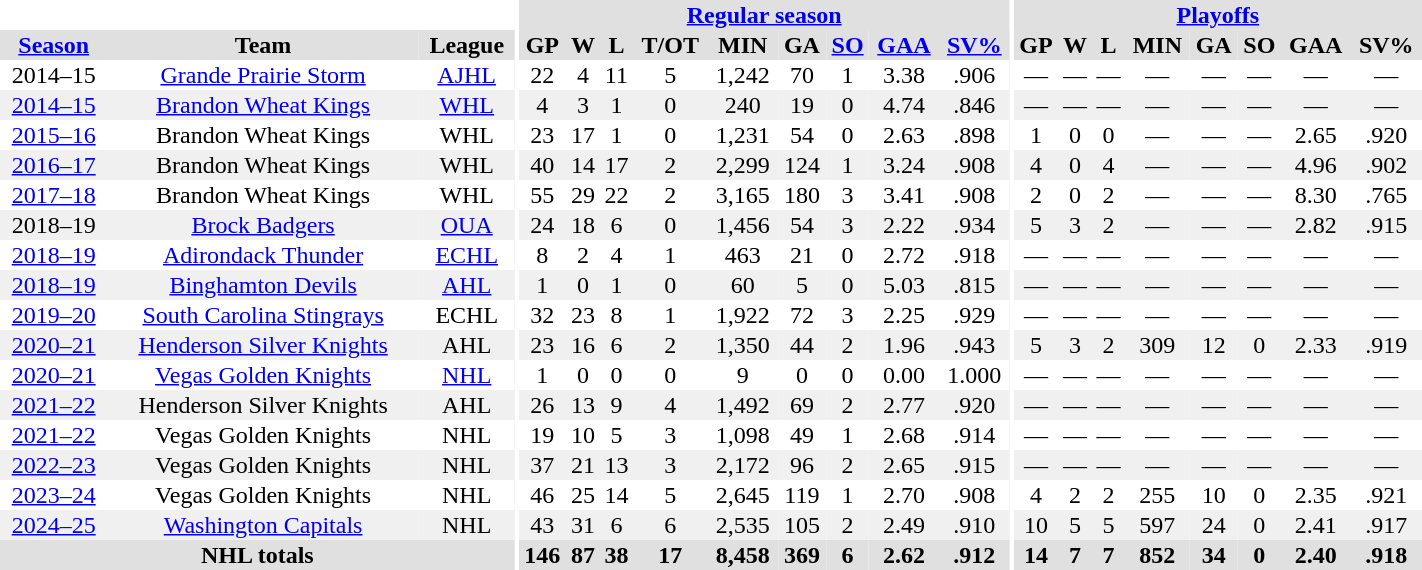<table border="0" cellpadding="1" cellspacing="0" style="text-align:center; width:75%;">
<tr bgcolor="#e0e0e0">
<th colspan="3" bgcolor="#ffffff"></th>
<th rowspan="99" bgcolor="#ffffff"></th>
<th colspan="9" bgcolor="#e0e0e0"><a href='#'>Regular season</a></th>
<th rowspan="99" bgcolor="#ffffff"></th>
<th colspan="8" bgcolor="#e0e0e0"><a href='#'>Playoffs</a></th>
</tr>
<tr bgcolor="#e0e0e0">
<th><a href='#'>Season</a></th>
<th>Team</th>
<th>League</th>
<th>GP</th>
<th>W</th>
<th>L</th>
<th>T/OT</th>
<th>MIN</th>
<th>GA</th>
<th><a href='#'>SO</a></th>
<th><a href='#'>GAA</a></th>
<th><a href='#'>SV%</a></th>
<th>GP</th>
<th>W</th>
<th>L</th>
<th>MIN</th>
<th>GA</th>
<th>SO</th>
<th>GAA</th>
<th>SV%</th>
</tr>
<tr>
<td 2014–15 AJHL season>2014–15</td>
<td><a href='#'>Grande Prairie Storm</a></td>
<td><a href='#'>AJHL</a></td>
<td>22</td>
<td>4</td>
<td>11</td>
<td>5</td>
<td>1,242</td>
<td>70</td>
<td>1</td>
<td>3.38</td>
<td>.906</td>
<td>—</td>
<td>—</td>
<td>—</td>
<td>—</td>
<td>—</td>
<td>—</td>
<td>—</td>
<td>—</td>
</tr>
<tr bgcolor="#f0f0f0">
<td><a href='#'>2014–15</a></td>
<td><a href='#'>Brandon Wheat Kings</a></td>
<td><a href='#'>WHL</a></td>
<td>4</td>
<td>3</td>
<td>1</td>
<td>0</td>
<td>240</td>
<td>19</td>
<td>0</td>
<td>4.74</td>
<td>.846</td>
<td>—</td>
<td>—</td>
<td>—</td>
<td>—</td>
<td>—</td>
<td>—</td>
<td>—</td>
<td>—</td>
</tr>
<tr>
<td><a href='#'>2015–16</a></td>
<td>Brandon Wheat Kings</td>
<td>WHL</td>
<td>23</td>
<td>17</td>
<td>1</td>
<td>0</td>
<td>1,231</td>
<td>54</td>
<td>0</td>
<td>2.63</td>
<td>.898</td>
<td>1</td>
<td>0</td>
<td>0</td>
<td>—</td>
<td>—</td>
<td>—</td>
<td>2.65</td>
<td>.920</td>
</tr>
<tr bgcolor="#f0f0f0">
<td><a href='#'>2016–17</a></td>
<td>Brandon Wheat Kings</td>
<td>WHL</td>
<td>40</td>
<td>14</td>
<td>17</td>
<td>2</td>
<td>2,299</td>
<td>124</td>
<td>1</td>
<td>3.24</td>
<td>.908</td>
<td>4</td>
<td>0</td>
<td>4</td>
<td>—</td>
<td>—</td>
<td>—</td>
<td>4.96</td>
<td>.902</td>
</tr>
<tr>
<td><a href='#'>2017–18</a></td>
<td>Brandon Wheat Kings</td>
<td>WHL</td>
<td>55</td>
<td>29</td>
<td>22</td>
<td>2</td>
<td>3,165</td>
<td>180</td>
<td>3</td>
<td>3.41</td>
<td>.908</td>
<td>2</td>
<td>0</td>
<td>2</td>
<td>—</td>
<td>—</td>
<td>—</td>
<td>8.30</td>
<td>.765</td>
</tr>
<tr bgcolor="#f0f0f0">
<td 2018–19 OUA Hockey season>2018–19</td>
<td><a href='#'>Brock Badgers</a></td>
<td><a href='#'>OUA</a></td>
<td>24</td>
<td>18</td>
<td>6</td>
<td>0</td>
<td>1,456</td>
<td>54</td>
<td>3</td>
<td>2.22</td>
<td>.934</td>
<td>5</td>
<td>3</td>
<td>2</td>
<td>—</td>
<td>—</td>
<td>—</td>
<td>2.82</td>
<td>.915</td>
</tr>
<tr>
<td><a href='#'>2018–19</a></td>
<td><a href='#'>Adirondack Thunder</a></td>
<td><a href='#'>ECHL</a></td>
<td>8</td>
<td>2</td>
<td>4</td>
<td>1</td>
<td>463</td>
<td>21</td>
<td>0</td>
<td>2.72</td>
<td>.918</td>
<td>—</td>
<td>—</td>
<td>—</td>
<td>—</td>
<td>—</td>
<td>—</td>
<td>—</td>
<td>—</td>
</tr>
<tr bgcolor="#f0f0f0">
<td><a href='#'>2018–19</a></td>
<td><a href='#'>Binghamton Devils</a></td>
<td><a href='#'>AHL</a></td>
<td>1</td>
<td>0</td>
<td>1</td>
<td>0</td>
<td>60</td>
<td>5</td>
<td>0</td>
<td>5.03</td>
<td>.815</td>
<td>—</td>
<td>—</td>
<td>—</td>
<td>—</td>
<td>—</td>
<td>—</td>
<td>—</td>
<td>—</td>
</tr>
<tr>
<td><a href='#'>2019–20</a></td>
<td><a href='#'>South Carolina Stingrays</a></td>
<td>ECHL</td>
<td>32</td>
<td>23</td>
<td>8</td>
<td>1</td>
<td>1,922</td>
<td>72</td>
<td>3</td>
<td>2.25</td>
<td>.929</td>
<td>—</td>
<td>—</td>
<td>—</td>
<td>—</td>
<td>—</td>
<td>—</td>
<td>—</td>
<td>—</td>
</tr>
<tr bgcolor="#f0f0f0">
<td><a href='#'>2020–21</a></td>
<td><a href='#'>Henderson Silver Knights</a></td>
<td>AHL</td>
<td>23</td>
<td>16</td>
<td>6</td>
<td>2</td>
<td>1,350</td>
<td>44</td>
<td>2</td>
<td>1.96</td>
<td>.943</td>
<td>5</td>
<td>3</td>
<td>2</td>
<td>309</td>
<td>12</td>
<td>0</td>
<td>2.33</td>
<td>.919</td>
</tr>
<tr>
<td><a href='#'>2020–21</a></td>
<td><a href='#'>Vegas Golden Knights</a></td>
<td><a href='#'>NHL</a></td>
<td>1</td>
<td>0</td>
<td>0</td>
<td>0</td>
<td>9</td>
<td>0</td>
<td>0</td>
<td>0.00</td>
<td>1.000</td>
<td>—</td>
<td>—</td>
<td>—</td>
<td>—</td>
<td>—</td>
<td>—</td>
<td>—</td>
<td>—</td>
</tr>
<tr bgcolor="#f0f0f0">
<td><a href='#'>2021–22</a></td>
<td>Henderson Silver Knights</td>
<td>AHL</td>
<td>26</td>
<td>13</td>
<td>9</td>
<td>4</td>
<td>1,492</td>
<td>69</td>
<td>2</td>
<td>2.77</td>
<td>.920</td>
<td>—</td>
<td>—</td>
<td>—</td>
<td>—</td>
<td>—</td>
<td>—</td>
<td>—</td>
<td>—</td>
</tr>
<tr>
<td><a href='#'>2021–22</a></td>
<td>Vegas Golden Knights</td>
<td>NHL</td>
<td>19</td>
<td>10</td>
<td>5</td>
<td>3</td>
<td>1,098</td>
<td>49</td>
<td>1</td>
<td>2.68</td>
<td>.914</td>
<td>—</td>
<td>—</td>
<td>—</td>
<td>—</td>
<td>—</td>
<td>—</td>
<td>—</td>
<td>—</td>
</tr>
<tr bgcolor="#f0f0f0">
<td><a href='#'>2022–23</a></td>
<td>Vegas Golden Knights</td>
<td>NHL</td>
<td>37</td>
<td>21</td>
<td>13</td>
<td>3</td>
<td>2,172</td>
<td>96</td>
<td>2</td>
<td>2.65</td>
<td>.915</td>
<td>—</td>
<td>—</td>
<td>—</td>
<td>—</td>
<td>—</td>
<td>—</td>
<td>—</td>
<td>—</td>
</tr>
<tr>
<td><a href='#'>2023–24</a></td>
<td>Vegas Golden Knights</td>
<td>NHL</td>
<td>46</td>
<td>25</td>
<td>14</td>
<td>5</td>
<td>2,645</td>
<td>119</td>
<td>1</td>
<td>2.70</td>
<td>.908</td>
<td>4</td>
<td>2</td>
<td>2</td>
<td>255</td>
<td>10</td>
<td>0</td>
<td>2.35</td>
<td>.921</td>
</tr>
<tr bgcolor="#f0f0f0">
<td><a href='#'>2024–25</a></td>
<td><a href='#'>Washington Capitals</a></td>
<td>NHL</td>
<td>43</td>
<td>31</td>
<td>6</td>
<td>6</td>
<td>2,535</td>
<td>105</td>
<td>2</td>
<td>2.49</td>
<td>.910</td>
<td>10</td>
<td>5</td>
<td>5</td>
<td>597</td>
<td>24</td>
<td>0</td>
<td>2.41</td>
<td>.917</td>
</tr>
<tr bgcolor="#e0e0e0">
<th colspan="3">NHL totals</th>
<th>146</th>
<th>87</th>
<th>38</th>
<th>17</th>
<th>8,458</th>
<th>369</th>
<th>6</th>
<th>2.62</th>
<th>.912</th>
<th>14</th>
<th>7</th>
<th>7</th>
<th>852</th>
<th>34</th>
<th>0</th>
<th>2.40</th>
<th>.918</th>
</tr>
</table>
